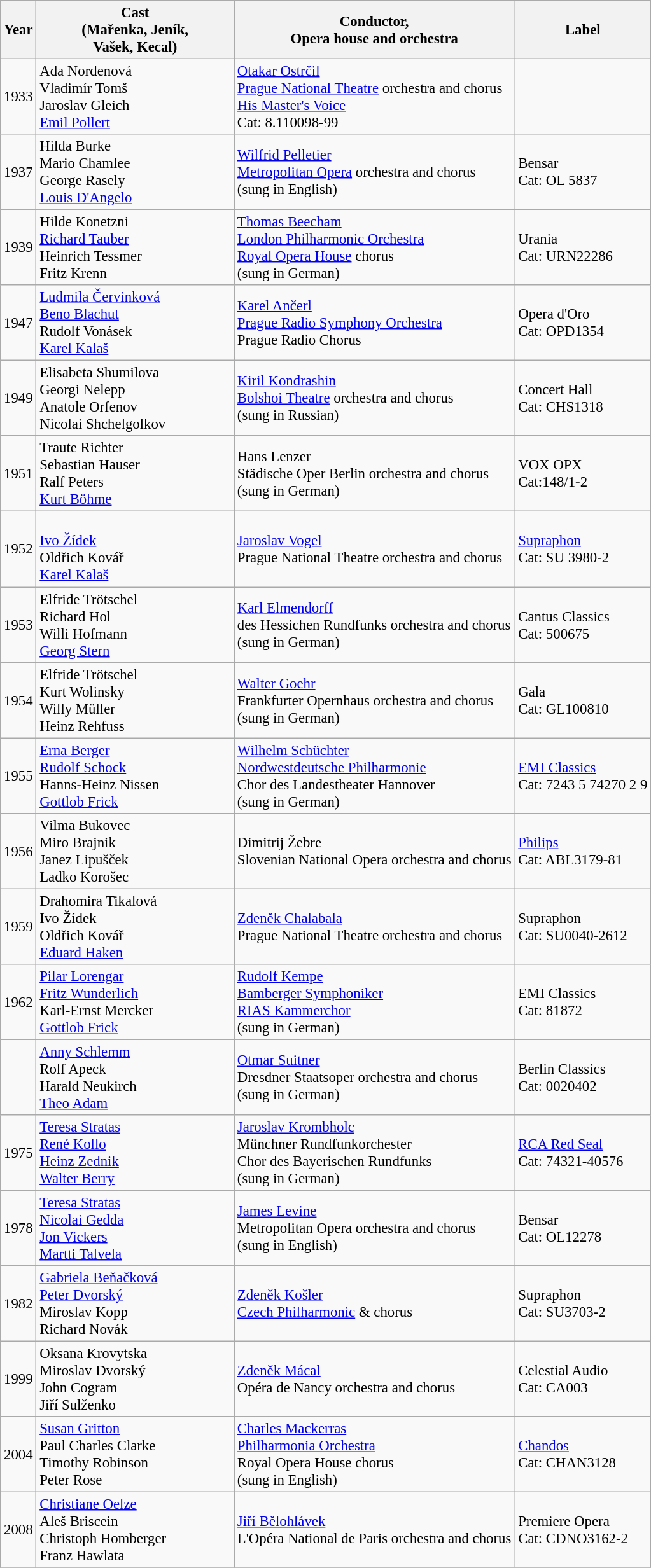<table class="wikitable" style="font-size:95%;">
<tr>
<th>Year</th>
<th width="200">Cast<br>(Mařenka, Jeník,<br>Vašek, Kecal)</th>
<th>Conductor,<br>Opera house and orchestra</th>
<th>Label</th>
</tr>
<tr>
<td>1933</td>
<td>Ada Nordenová<br>Vladimír Tomš<br>Jaroslav Gleich<br><a href='#'>Emil Pollert</a></td>
<td><a href='#'>Otakar Ostrčil</a><br><a href='#'>Prague National Theatre</a> orchestra and chorus<br><a href='#'>His Master's Voice</a><br>Cat: 8.110098-99</td>
</tr>
<tr>
<td>1937</td>
<td>Hilda Burke<br>Mario Chamlee<br>George Rasely<br><a href='#'>Louis D'Angelo</a></td>
<td><a href='#'>Wilfrid Pelletier</a><br><a href='#'>Metropolitan Opera</a> orchestra and chorus<br>(sung in English)</td>
<td>Bensar<br>Cat: OL 5837</td>
</tr>
<tr>
<td>1939</td>
<td>Hilde Konetzni<br><a href='#'>Richard Tauber</a><br>Heinrich Tessmer<br>Fritz Krenn</td>
<td><a href='#'>Thomas Beecham</a><br><a href='#'>London Philharmonic Orchestra</a><br><a href='#'>Royal Opera House</a> chorus<br>(sung in German)</td>
<td>Urania<br>Cat: URN22286</td>
</tr>
<tr>
<td>1947</td>
<td><a href='#'>Ludmila Červinková</a><br><a href='#'>Beno Blachut</a><br>Rudolf Vonásek<br><a href='#'>Karel Kalaš</a></td>
<td><a href='#'>Karel Ančerl</a><br><a href='#'>Prague Radio Symphony Orchestra</a><br>Prague Radio Chorus</td>
<td>Opera d'Oro<br>Cat: OPD1354</td>
</tr>
<tr>
<td>1949</td>
<td>Elisabeta Shumilova<br>Georgi Nelepp<br>Anatole Orfenov<br>Nicolai Shchelgolkov</td>
<td><a href='#'>Kiril Kondrashin</a><br><a href='#'>Bolshoi Theatre</a> orchestra and chorus<br>(sung in Russian)</td>
<td>Concert Hall<br>Cat: CHS1318</td>
</tr>
<tr>
<td>1951</td>
<td>Traute Richter<br>Sebastian Hauser<br>Ralf Peters<br><a href='#'>Kurt Böhme</a></td>
<td>Hans Lenzer<br>Städische Oper Berlin orchestra and chorus<br>(sung in German)</td>
<td>VOX OPX<br>Cat:148/1-2</td>
</tr>
<tr>
<td>1952</td>
<td><br><a href='#'>Ivo Žídek</a><br>Oldřich Kovář<br><a href='#'>Karel Kalaš</a></td>
<td><a href='#'>Jaroslav Vogel</a><br>Prague National Theatre orchestra and chorus</td>
<td><a href='#'>Supraphon</a><br>Cat: SU 3980-2</td>
</tr>
<tr>
<td>1953</td>
<td>Elfride Trötschel<br>Richard Hol<br>Willi Hofmann<br><a href='#'>Georg Stern</a></td>
<td><a href='#'>Karl Elmendorff</a><br>des Hessichen Rundfunks orchestra and chorus<br>(sung in German)</td>
<td>Cantus Classics<br>Cat: 500675</td>
</tr>
<tr>
<td>1954</td>
<td>Elfride Trötschel<br>Kurt Wolinsky<br>Willy Müller<br>Heinz Rehfuss</td>
<td><a href='#'>Walter Goehr</a><br>Frankfurter Opernhaus orchestra and chorus<br>(sung in German)</td>
<td>Gala<br>Cat: GL100810</td>
</tr>
<tr>
<td>1955</td>
<td><a href='#'>Erna Berger</a><br><a href='#'>Rudolf Schock</a><br>Hanns-Heinz Nissen<br><a href='#'>Gottlob Frick</a></td>
<td><a href='#'>Wilhelm Schüchter</a><br><a href='#'>Nordwestdeutsche Philharmonie</a><br>Chor des Landestheater Hannover<br>(sung in German)</td>
<td><a href='#'>EMI Classics</a><br>Cat: 7243 5 74270 2 9</td>
</tr>
<tr>
<td>1956</td>
<td>Vilma Bukovec<br>Miro Brajnik<br>Janez Lipušček<br>Ladko Korošec</td>
<td>Dimitrij Žebre<br>Slovenian National Opera orchestra and chorus</td>
<td><a href='#'>Philips</a><br>Cat: ABL3179-81</td>
</tr>
<tr>
<td>1959</td>
<td>Drahomira Tikalová<br>Ivo Žídek<br>Oldřich Kovář<br><a href='#'>Eduard Haken</a></td>
<td><a href='#'>Zdeněk Chalabala</a><br>Prague National Theatre orchestra and chorus</td>
<td>Supraphon<br>Cat: SU0040-2612</td>
</tr>
<tr>
<td>1962</td>
<td><a href='#'>Pilar Lorengar</a><br><a href='#'>Fritz Wunderlich</a><br>Karl-Ernst Mercker<br><a href='#'>Gottlob Frick</a></td>
<td><a href='#'>Rudolf Kempe</a><br><a href='#'>Bamberger Symphoniker</a><br><a href='#'>RIAS Kammerchor</a><br>(sung in German)</td>
<td>EMI Classics<br>Cat: 81872</td>
</tr>
<tr>
<td></td>
<td><a href='#'>Anny Schlemm</a><br>Rolf Apeck<br>Harald Neukirch<br><a href='#'>Theo Adam</a></td>
<td><a href='#'>Otmar Suitner</a><br>Dresdner Staatsoper orchestra and chorus<br>(sung in German)</td>
<td>Berlin Classics<br>Cat: 0020402</td>
</tr>
<tr>
<td>1975</td>
<td><a href='#'>Teresa Stratas</a><br><a href='#'>René Kollo</a><br><a href='#'>Heinz Zednik</a><br><a href='#'>Walter Berry</a></td>
<td><a href='#'>Jaroslav Krombholc</a><br>Münchner Rundfunkorchester<br>Chor des Bayerischen Rundfunks<br>(sung in German)</td>
<td><a href='#'>RCA Red Seal</a><br>Cat: 74321-40576</td>
</tr>
<tr>
<td>1978</td>
<td><a href='#'>Teresa Stratas</a><br><a href='#'>Nicolai Gedda</a><br><a href='#'>Jon Vickers</a><br><a href='#'>Martti Talvela</a></td>
<td><a href='#'>James Levine</a><br>Metropolitan Opera orchestra and chorus<br>(sung in English)</td>
<td>Bensar<br>Cat: OL12278</td>
</tr>
<tr>
<td>1982</td>
<td><a href='#'>Gabriela Beňačková</a><br><a href='#'>Peter Dvorský</a><br>Miroslav Kopp<br>Richard Novák</td>
<td><a href='#'>Zdeněk Košler</a><br><a href='#'>Czech Philharmonic</a> & chorus</td>
<td>Supraphon<br>Cat: SU3703-2</td>
</tr>
<tr>
<td>1999</td>
<td>Oksana Krovytska<br>Miroslav Dvorský<br>John Cogram<br>Jiří Sulženko</td>
<td><a href='#'>Zdeněk Mácal</a><br>Opéra de Nancy orchestra and chorus</td>
<td>Celestial Audio<br>Cat: CA003</td>
</tr>
<tr>
<td>2004</td>
<td><a href='#'>Susan Gritton</a><br>Paul Charles Clarke<br>Timothy Robinson<br>Peter Rose</td>
<td><a href='#'>Charles Mackerras</a><br><a href='#'>Philharmonia Orchestra</a><br>Royal Opera House chorus<br>(sung in English)</td>
<td><a href='#'>Chandos</a><br>Cat: CHAN3128</td>
</tr>
<tr>
<td>2008</td>
<td><a href='#'>Christiane Oelze</a><br>Aleš Briscein<br>Christoph Homberger<br>Franz Hawlata</td>
<td><a href='#'>Jiří Bělohlávek</a><br>L'Opéra National de Paris orchestra and chorus</td>
<td>Premiere Opera<br>Cat: CDNO3162-2</td>
</tr>
<tr>
</tr>
</table>
